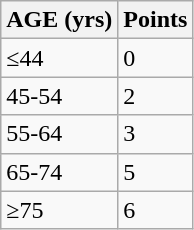<table class="wikitable">
<tr>
<th>AGE (yrs)</th>
<th>Points</th>
</tr>
<tr>
<td>≤44</td>
<td>0</td>
</tr>
<tr>
<td>45-54</td>
<td>2</td>
</tr>
<tr>
<td>55-64</td>
<td>3</td>
</tr>
<tr>
<td>65-74</td>
<td>5</td>
</tr>
<tr>
<td>≥75</td>
<td>6</td>
</tr>
</table>
